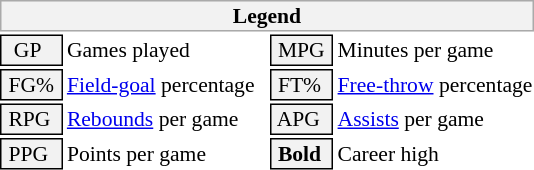<table class="toccolours" style="font-size: 90%; white-space: nowrap;">
<tr>
<th colspan="6" style="background:#f2f2f2; border:1px solid #aaa;">Legend</th>
</tr>
<tr>
<td style="background:#f2f2f2; border:1px solid black;">  GP</td>
<td>Games played</td>
<td style="background:#f2f2f2; border:1px solid black;"> MPG </td>
<td>Minutes per game</td>
</tr>
<tr>
<td style="background:#f2f2f2; border:1px solid black;"> FG% </td>
<td style="padding-right: 8px"><a href='#'>Field-goal</a> percentage</td>
<td style="background:#f2f2f2; border:1px solid black;"> FT% </td>
<td><a href='#'>Free-throw</a> percentage</td>
</tr>
<tr>
<td style="background:#f2f2f2; border:1px solid black;"> RPG </td>
<td><a href='#'>Rebounds</a> per game</td>
<td style="background:#f2f2f2; border:1px solid black;"> APG </td>
<td><a href='#'>Assists</a> per game</td>
</tr>
<tr>
<td style="background:#f2f2f2; border:1px solid black;"> PPG </td>
<td>Points per game</td>
<td style="background-color: #F2F2F2; border: 1px solid black"> <strong>Bold</strong> </td>
<td>Career high</td>
</tr>
<tr>
</tr>
</table>
